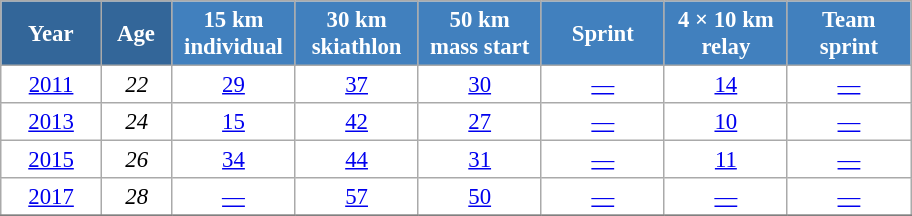<table class="wikitable" style="font-size:95%; text-align:center; border:grey solid 1px; border-collapse:collapse; background:#ffffff;">
<tr>
<th style="background-color:#369; color:white; width:60px;"> Year </th>
<th style="background-color:#369; color:white; width:40px;"> Age </th>
<th style="background-color:#4180be; color:white; width:75px;"> 15 km <br> individual </th>
<th style="background-color:#4180be; color:white; width:75px;"> 30 km <br> skiathlon </th>
<th style="background-color:#4180be; color:white; width:75px;"> 50 km <br> mass start </th>
<th style="background-color:#4180be; color:white; width:75px;"> Sprint </th>
<th style="background-color:#4180be; color:white; width:75px;"> 4 × 10 km <br> relay </th>
<th style="background-color:#4180be; color:white; width:75px;"> Team <br> sprint </th>
</tr>
<tr>
<td><a href='#'>2011</a></td>
<td><em>22</em></td>
<td><a href='#'>29</a></td>
<td><a href='#'>37</a></td>
<td><a href='#'>30</a></td>
<td><a href='#'>—</a></td>
<td><a href='#'>14</a></td>
<td><a href='#'>—</a></td>
</tr>
<tr>
<td><a href='#'>2013</a></td>
<td><em>24</em></td>
<td><a href='#'>15</a></td>
<td><a href='#'>42</a></td>
<td><a href='#'>27</a></td>
<td><a href='#'>—</a></td>
<td><a href='#'>10</a></td>
<td><a href='#'>—</a></td>
</tr>
<tr>
<td><a href='#'>2015</a></td>
<td><em>26</em></td>
<td><a href='#'>34</a></td>
<td><a href='#'>44</a></td>
<td><a href='#'>31</a></td>
<td><a href='#'>—</a></td>
<td><a href='#'>11</a></td>
<td><a href='#'>—</a></td>
</tr>
<tr>
<td><a href='#'>2017</a></td>
<td><em>28</em></td>
<td><a href='#'>—</a></td>
<td><a href='#'>57</a></td>
<td><a href='#'>50</a></td>
<td><a href='#'>—</a></td>
<td><a href='#'>—</a></td>
<td><a href='#'>—</a></td>
</tr>
<tr>
</tr>
</table>
